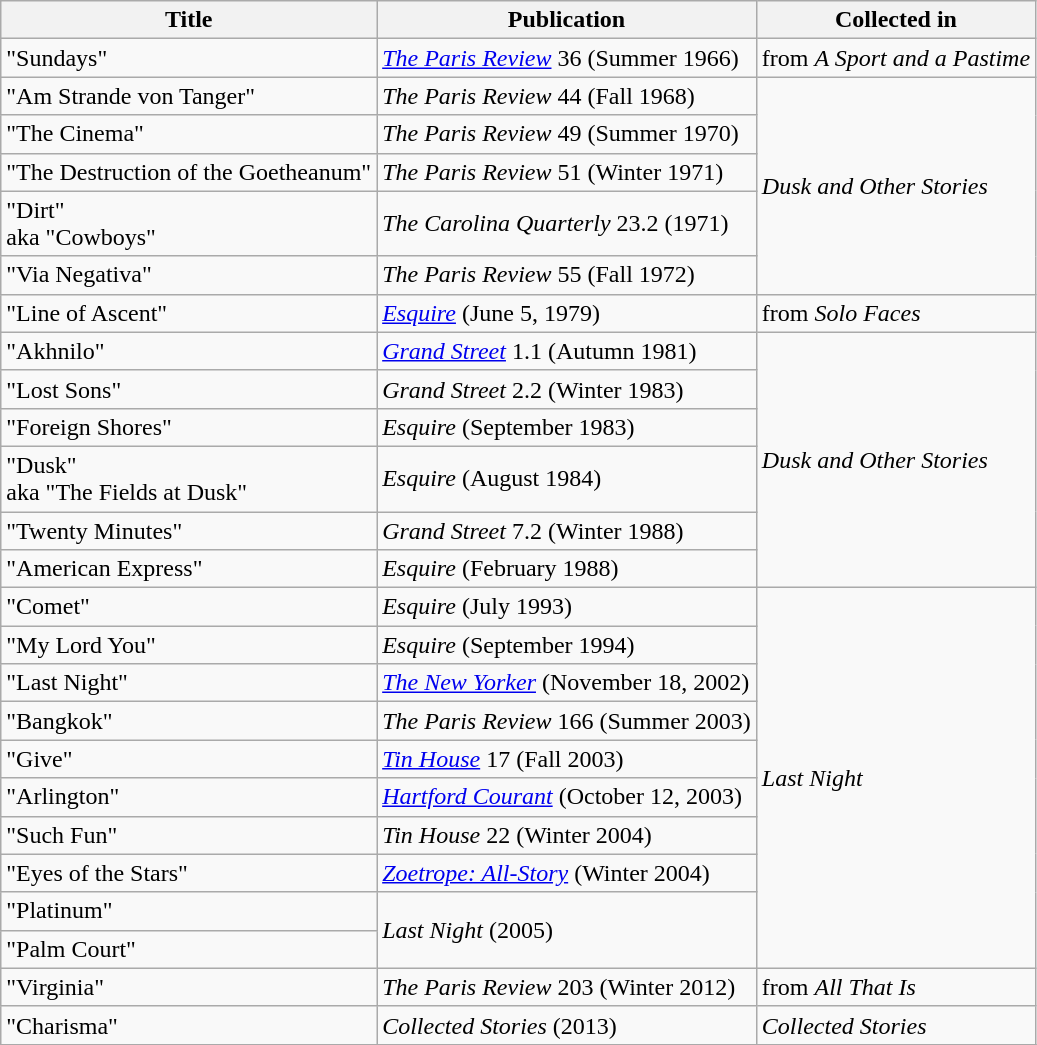<table class="wikitable">
<tr>
<th>Title</th>
<th>Publication</th>
<th>Collected in</th>
</tr>
<tr>
<td>"Sundays"</td>
<td><em><a href='#'>The Paris Review</a></em> 36 (Summer 1966)</td>
<td>from <em>A Sport and a Pastime</em></td>
</tr>
<tr>
<td>"Am Strande von Tanger"</td>
<td><em>The Paris Review</em> 44 (Fall 1968)</td>
<td rowspan="5"><em>Dusk and Other Stories</em></td>
</tr>
<tr>
<td>"The Cinema"</td>
<td><em>The Paris Review</em> 49 (Summer 1970)</td>
</tr>
<tr>
<td>"The Destruction of the Goetheanum"</td>
<td><em>The Paris Review</em> 51 (Winter 1971)</td>
</tr>
<tr>
<td>"Dirt"<br>aka "Cowboys"</td>
<td><em>The Carolina Quarterly</em> 23.2 (1971)</td>
</tr>
<tr>
<td>"Via Negativa"</td>
<td><em>The Paris Review</em> 55 (Fall 1972)</td>
</tr>
<tr>
<td>"Line of Ascent"</td>
<td><em><a href='#'>Esquire</a></em> (June 5, 1979)</td>
<td>from <em>Solo Faces</em></td>
</tr>
<tr>
<td>"Akhnilo"</td>
<td><em><a href='#'>Grand Street</a></em> 1.1 (Autumn 1981)</td>
<td rowspan=6><em>Dusk and Other Stories</em></td>
</tr>
<tr>
<td>"Lost Sons"</td>
<td><em>Grand Street</em> 2.2 (Winter 1983)</td>
</tr>
<tr>
<td>"Foreign Shores"</td>
<td><em>Esquire</em> (September 1983)</td>
</tr>
<tr>
<td>"Dusk"<br>aka "The Fields at Dusk"</td>
<td><em>Esquire</em> (August 1984)</td>
</tr>
<tr>
<td>"Twenty Minutes"</td>
<td><em>Grand Street</em> 7.2 (Winter 1988)</td>
</tr>
<tr>
<td>"American Express"</td>
<td><em>Esquire</em> (February 1988)</td>
</tr>
<tr>
<td>"Comet"</td>
<td><em>Esquire</em> (July 1993)</td>
<td rowspan=10><em>Last Night</em></td>
</tr>
<tr>
<td>"My Lord You"</td>
<td><em>Esquire</em> (September 1994)</td>
</tr>
<tr>
<td>"Last Night"</td>
<td><em><a href='#'>The New Yorker</a></em> (November 18, 2002)</td>
</tr>
<tr>
<td>"Bangkok"</td>
<td><em>The Paris Review</em> 166 (Summer 2003)</td>
</tr>
<tr>
<td>"Give"</td>
<td><em><a href='#'>Tin House</a></em> 17 (Fall 2003)</td>
</tr>
<tr>
<td>"Arlington"</td>
<td><em><a href='#'>Hartford Courant</a></em> (October 12, 2003)</td>
</tr>
<tr>
<td>"Such Fun"</td>
<td><em>Tin House</em> 22 (Winter 2004)</td>
</tr>
<tr>
<td>"Eyes of the Stars"</td>
<td><em><a href='#'>Zoetrope: All-Story</a></em> (Winter 2004)</td>
</tr>
<tr>
<td>"Platinum"</td>
<td rowspan=2><em>Last Night</em> (2005)</td>
</tr>
<tr>
<td>"Palm Court"</td>
</tr>
<tr>
<td>"Virginia"</td>
<td><em>The Paris Review</em> 203 (Winter 2012)</td>
<td>from <em>All That Is</em></td>
</tr>
<tr>
<td>"Charisma"</td>
<td><em>Collected Stories</em> (2013)</td>
<td><em>Collected Stories</em></td>
</tr>
<tr>
</tr>
</table>
